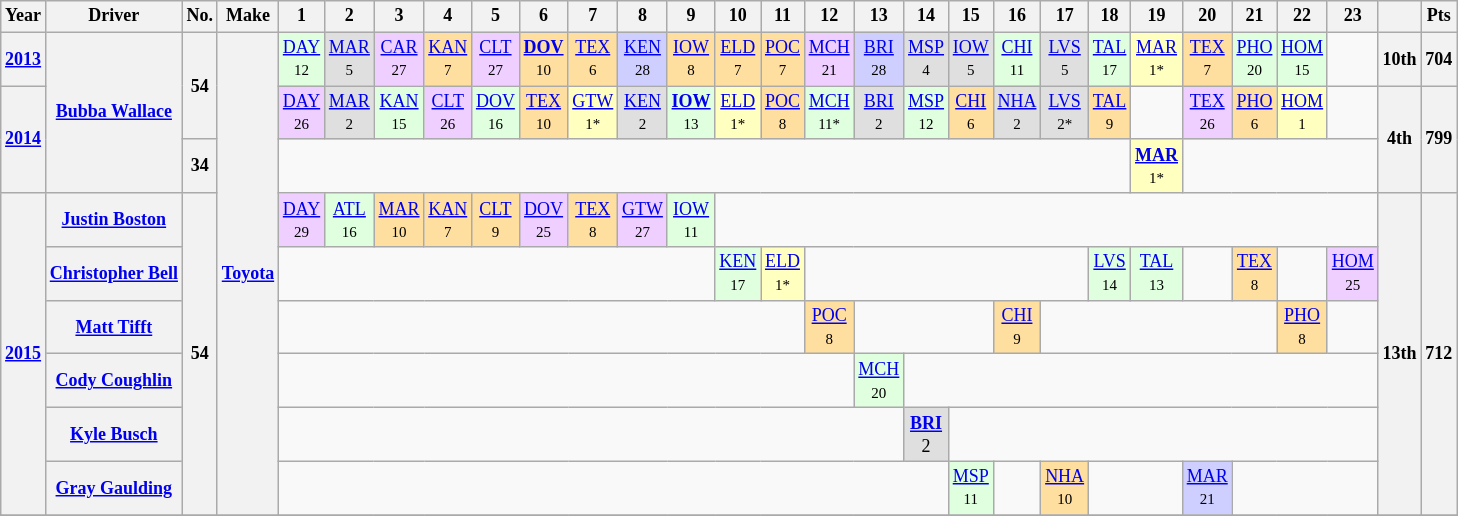<table class="wikitable mw-collapsible mw-collapsed" style="text-align:center; font-size:75%">
<tr>
<th>Year</th>
<th>Driver</th>
<th>No.</th>
<th>Make</th>
<th>1</th>
<th>2</th>
<th>3</th>
<th>4</th>
<th>5</th>
<th>6</th>
<th>7</th>
<th>8</th>
<th>9</th>
<th>10</th>
<th>11</th>
<th>12</th>
<th>13</th>
<th>14</th>
<th>15</th>
<th>16</th>
<th>17</th>
<th>18</th>
<th>19</th>
<th>20</th>
<th>21</th>
<th>22</th>
<th>23</th>
<th></th>
<th>Pts</th>
</tr>
<tr>
<th><a href='#'>2013</a></th>
<th rowspan=3><a href='#'>Bubba Wallace</a></th>
<th rowspan=2>54</th>
<th rowspan=9><a href='#'>Toyota</a></th>
<td style="background:#DFFFDF;"><a href='#'>DAY</a><br><small>12</small></td>
<td style="background:#DFDFDF;"><a href='#'>MAR</a><br><small>5</small></td>
<td style="background:#EFCFFF;"><a href='#'>CAR</a><br><small>27</small></td>
<td style="background:#FFDF9F;"><a href='#'>KAN</a><br><small>7</small></td>
<td style="background:#EFCFFF;"><a href='#'>CLT</a><br><small>27</small></td>
<td style="background:#FFDF9F;"><strong><a href='#'>DOV</a></strong><br><small>10</small></td>
<td style="background:#FFDF9F;"><a href='#'>TEX</a><br><small>6</small></td>
<td style="background:#CFCFFF;"><a href='#'>KEN</a><br><small>28</small></td>
<td style="background:#FFDF9F;"><a href='#'>IOW</a><br><small>8</small></td>
<td style="background:#FFDF9F;"><a href='#'>ELD</a><br><small>7</small></td>
<td style="background:#FFDF9F;"><a href='#'>POC</a><br><small>7</small></td>
<td style="background:#EFCFFF;"><a href='#'>MCH</a><br><small>21</small></td>
<td style="background:#CFCFFF;"><a href='#'>BRI</a><br><small>28</small></td>
<td style="background:#DFDFDF;"><a href='#'>MSP</a><br><small>4</small></td>
<td style="background:#DFDFDF;"><a href='#'>IOW</a><br><small>5</small></td>
<td style="background:#DFFFDF;"><a href='#'>CHI</a><br><small>11</small></td>
<td style="background:#DFDFDF;"><a href='#'>LVS</a><br><small>5</small></td>
<td style="background:#DFFFDF;"><a href='#'>TAL</a><br><small>17</small></td>
<td style="background:#FFFFBF;"><a href='#'>MAR</a><br><small>1*</small></td>
<td style="background:#FFDF9F;"><a href='#'>TEX</a><br><small>7</small></td>
<td style="background:#DFFFDF;"><a href='#'>PHO</a><br><small>20</small></td>
<td style="background:#DFFFDF;"><a href='#'>HOM</a><br><small>15</small></td>
<td></td>
<th>10th</th>
<th>704</th>
</tr>
<tr>
<th rowspan=2><a href='#'>2014</a></th>
<td style="background:#EFCFFF;"><a href='#'>DAY</a><br><small>26</small></td>
<td style="background:#DFDFDF;"><a href='#'>MAR</a><br><small>2</small></td>
<td style="background:#DFFFDF;"><a href='#'>KAN</a><br><small>15</small></td>
<td style="background:#EFCFFF;"><a href='#'>CLT</a><br><small>26</small></td>
<td style="background:#DFFFDF;"><a href='#'>DOV</a><br><small>16</small></td>
<td style="background:#FFDF9F;"><a href='#'>TEX</a><br><small>10</small></td>
<td style="background:#FFFFBF;"><a href='#'>GTW</a><br><small>1*</small></td>
<td style="background:#DFDFDF;"><a href='#'>KEN</a><br><small>2</small></td>
<td style="background:#DFFFDF;"><strong><a href='#'>IOW</a></strong><br><small>13</small></td>
<td style="background:#FFFFBF;"><a href='#'>ELD</a><br><small>1*</small></td>
<td style="background:#FFDF9F;"><a href='#'>POC</a><br><small>8</small></td>
<td style="background:#DFFFDF;"><a href='#'>MCH</a><br><small>11*</small></td>
<td style="background:#DFDFDF;"><a href='#'>BRI</a><br><small>2</small></td>
<td style="background:#DFFFDF;"><a href='#'>MSP</a><br><small>12</small></td>
<td style="background:#FFDF9F;"><a href='#'>CHI</a><br><small>6</small></td>
<td style="background:#DFDFDF;"><a href='#'>NHA</a><br><small>2</small></td>
<td style="background:#DFDFDF;"><a href='#'>LVS</a><br><small>2*</small></td>
<td style="background:#FFDF9F;"><a href='#'>TAL</a><br><small>9</small></td>
<td></td>
<td style="background:#EFCFFF;"><a href='#'>TEX</a><br><small>26</small></td>
<td style="background:#FFDF9F;"><a href='#'>PHO</a><br><small>6</small></td>
<td style="background:#FFFFBF;"><a href='#'>HOM</a><br><small>1</small></td>
<td></td>
<th rowspan=2>4th</th>
<th rowspan=2>799</th>
</tr>
<tr>
<th>34</th>
<td colspan=18></td>
<td style="background:#FFFFBF;"><strong><a href='#'>MAR</a></strong><br><small>1*</small></td>
<td colspan=4></td>
</tr>
<tr>
<th rowspan=6><a href='#'>2015</a></th>
<th><a href='#'>Justin Boston</a></th>
<th rowspan=6>54</th>
<td style="background:#EFCFFF;"><a href='#'>DAY</a><br><small>29</small></td>
<td style="background:#DFFFDF;"><a href='#'>ATL</a><br><small>16</small></td>
<td style="background:#FFDF9F;"><a href='#'>MAR</a><br><small>10</small></td>
<td style="background:#FFDF9F;"><a href='#'>KAN</a><br><small>7</small></td>
<td style="background:#FFDF9F;"><a href='#'>CLT</a><br><small>9</small></td>
<td style="background:#EFCFFF;"><a href='#'>DOV</a><br><small>25</small></td>
<td style="background:#FFDF9F;"><a href='#'>TEX</a><br><small>8</small></td>
<td style="background:#EFCFFF;"><a href='#'>GTW</a><br><small>27</small></td>
<td style="background:#DFFFDF;"><a href='#'>IOW</a><br><small>11</small></td>
<td colspan=14></td>
<th rowspan=6>13th</th>
<th rowspan=6>712</th>
</tr>
<tr>
<th><a href='#'>Christopher Bell</a></th>
<td colspan=9></td>
<td style="background:#DFFFDF;"><a href='#'>KEN</a><br><small>17</small></td>
<td style="background:#FFFFBF;"><a href='#'>ELD</a><br><small>1*</small></td>
<td colspan=6></td>
<td style="background:#DFFFDF;"><a href='#'>LVS</a><br><small>14</small></td>
<td style="background:#DFFFDF;"><a href='#'>TAL</a><br><small>13</small></td>
<td></td>
<td style="background:#FFDF9F;"><a href='#'>TEX</a><br><small>8</small></td>
<td></td>
<td style="background:#EFCFFF;"><a href='#'>HOM</a><br><small>25</small></td>
</tr>
<tr>
<th><a href='#'>Matt Tifft</a></th>
<td colspan=11></td>
<td style="background:#FFDF9F;"><a href='#'>POC</a><br><small>8</small></td>
<td colspan=3></td>
<td style="background:#FFDF9F;"><a href='#'>CHI</a><br><small>9</small></td>
<td colspan=5></td>
<td style="background:#FFDF9F;"><a href='#'>PHO</a><br><small>8</small></td>
<td></td>
</tr>
<tr>
<th><a href='#'>Cody Coughlin</a></th>
<td colspan=12></td>
<td style="background:#DFFFDF;"><a href='#'>MCH</a><br><small>20</small></td>
<td colspan=10></td>
</tr>
<tr>
<th><a href='#'>Kyle Busch</a></th>
<td colspan=13></td>
<td style="background:#DFDFDF;"><strong><a href='#'>BRI</a></strong><br>2</td>
<td colspan=9></td>
</tr>
<tr>
<th><a href='#'>Gray Gaulding</a></th>
<td colspan=14></td>
<td style="background:#DFFFDF;"><a href='#'>MSP</a><br><small>11</small></td>
<td></td>
<td style="background:#FFDF9F;"><a href='#'>NHA</a><br><small>10</small></td>
<td colspan=2></td>
<td style="background:#CFCFFF;"><a href='#'>MAR</a><br><small>21</small></td>
<td colspan=3></td>
</tr>
<tr>
</tr>
</table>
